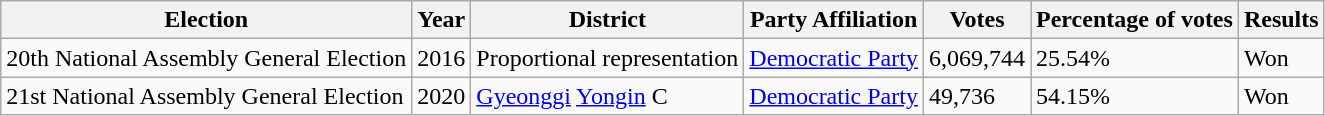<table class="wikitable">
<tr>
<th>Election</th>
<th>Year</th>
<th>District</th>
<th>Party Affiliation</th>
<th>Votes</th>
<th>Percentage of votes</th>
<th>Results</th>
</tr>
<tr>
<td>20th National Assembly General Election</td>
<td>2016</td>
<td>Proportional representation</td>
<td><a href='#'>Democratic Party</a></td>
<td>6,069,744</td>
<td>25.54%</td>
<td>Won</td>
</tr>
<tr>
<td>21st National Assembly General Election</td>
<td>2020</td>
<td><a href='#'>Gyeonggi</a> <a href='#'>Yongin</a> C</td>
<td><a href='#'>Democratic Party</a></td>
<td>49,736</td>
<td>54.15%</td>
<td>Won</td>
</tr>
</table>
